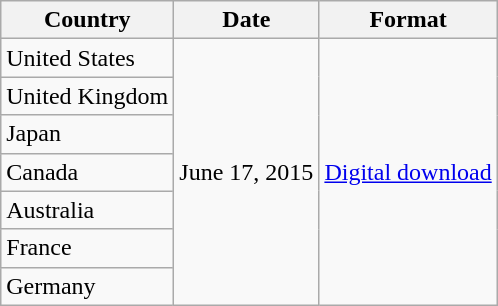<table class="wikitable plainrowheaders">
<tr>
<th scope="col">Country</th>
<th scope="col">Date</th>
<th scope="col">Format</th>
</tr>
<tr>
<td>United States</td>
<td rowspan="7">June 17, 2015</td>
<td rowspan="7"><a href='#'>Digital download</a></td>
</tr>
<tr>
<td>United Kingdom</td>
</tr>
<tr>
<td>Japan</td>
</tr>
<tr>
<td>Canada</td>
</tr>
<tr>
<td>Australia</td>
</tr>
<tr>
<td>France</td>
</tr>
<tr>
<td>Germany</td>
</tr>
</table>
